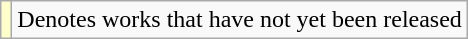<table class="wikitable plainrowheaders">
<tr>
<td style="background:#FFFFCC;"></td>
<td>Denotes works that have not yet been released</td>
</tr>
</table>
